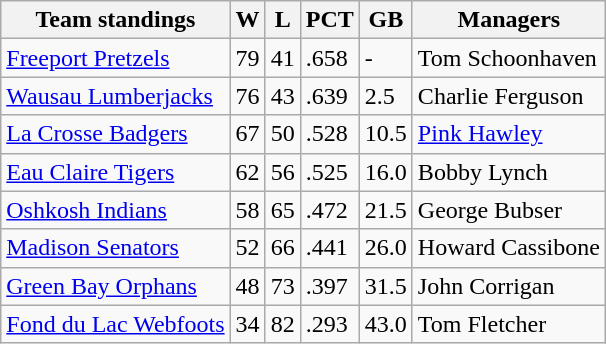<table class="wikitable">
<tr>
<th>Team standings</th>
<th>W</th>
<th>L</th>
<th>PCT</th>
<th>GB</th>
<th>Managers</th>
</tr>
<tr>
<td><a href='#'>Freeport Pretzels</a></td>
<td>79</td>
<td>41</td>
<td>.658</td>
<td>-</td>
<td>Tom Schoonhaven</td>
</tr>
<tr>
<td><a href='#'>Wausau Lumberjacks</a></td>
<td>76</td>
<td>43</td>
<td>.639</td>
<td>2.5</td>
<td>Charlie Ferguson</td>
</tr>
<tr>
<td><a href='#'>La Crosse Badgers</a></td>
<td>67</td>
<td>50</td>
<td>.528</td>
<td>10.5</td>
<td><a href='#'>Pink Hawley</a></td>
</tr>
<tr>
<td><a href='#'>Eau Claire Tigers</a></td>
<td>62</td>
<td>56</td>
<td>.525</td>
<td>16.0</td>
<td>Bobby Lynch</td>
</tr>
<tr>
<td><a href='#'>Oshkosh Indians</a></td>
<td>58</td>
<td>65</td>
<td>.472</td>
<td>21.5</td>
<td>George Bubser</td>
</tr>
<tr>
<td><a href='#'>Madison Senators</a></td>
<td>52</td>
<td>66</td>
<td>.441</td>
<td>26.0</td>
<td>Howard Cassibone</td>
</tr>
<tr>
<td><a href='#'>Green Bay Orphans</a></td>
<td>48</td>
<td>73</td>
<td>.397</td>
<td>31.5</td>
<td>John Corrigan</td>
</tr>
<tr>
<td><a href='#'>Fond du Lac Webfoots</a></td>
<td>34</td>
<td>82</td>
<td>.293</td>
<td>43.0</td>
<td>Tom Fletcher</td>
</tr>
</table>
